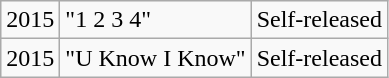<table class="wikitable">
<tr>
<td>2015</td>
<td>"1 2 3 4"</td>
<td>Self-released</td>
</tr>
<tr>
<td>2015</td>
<td>"U Know I Know"</td>
<td>Self-released</td>
</tr>
</table>
